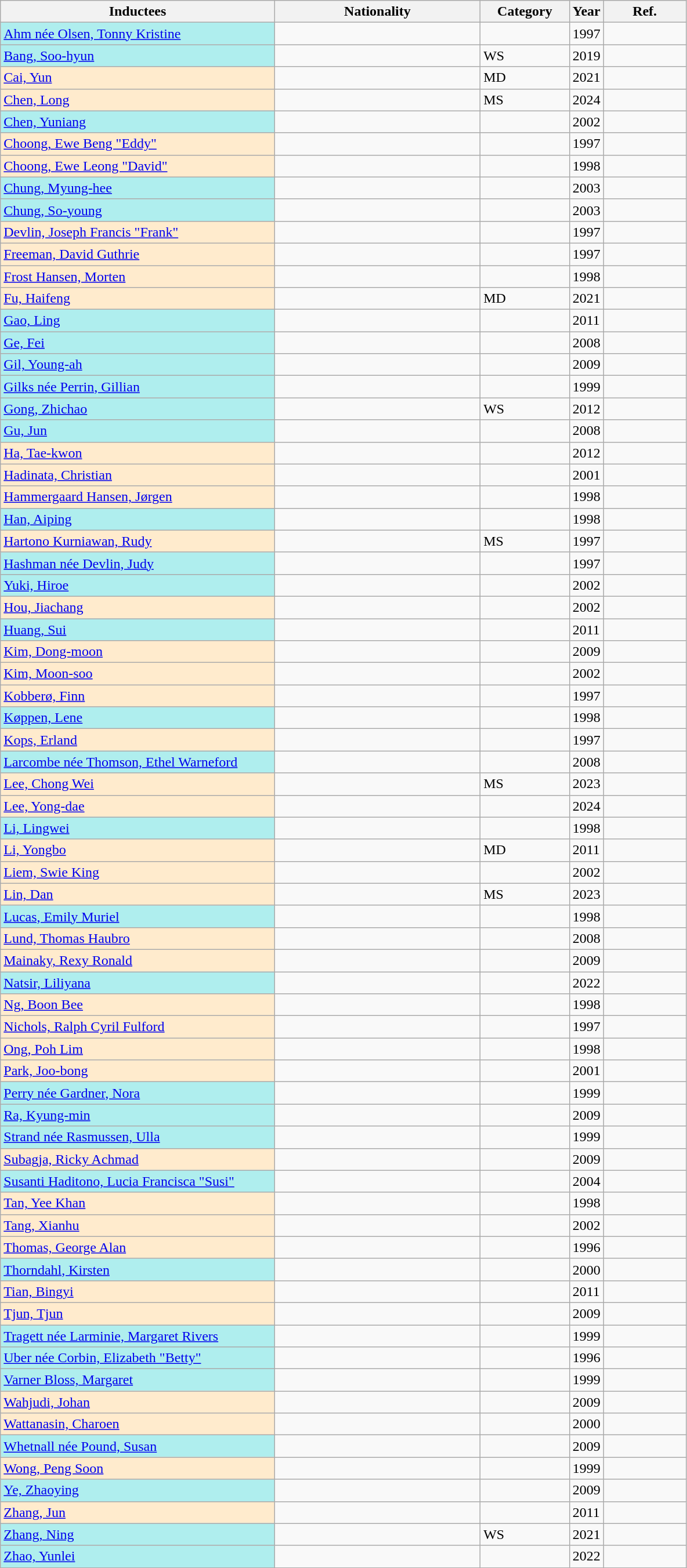<table class="wikitable sortable">
<tr>
<th width=40%>Inductees</th>
<th width=30%>Nationality</th>
<th width=13%>Category</th>
<th width=5%>Year</th>
<th class="unsortable" style="width:12%;">Ref.</th>
</tr>
<tr>
<td bgcolor = #afeeee><a href='#'>Ahm née Olsen, Tonny Kristine</a></td>
<td></td>
<td></td>
<td>1997</td>
<td></td>
</tr>
<tr>
<td bgcolor = #afeeee><a href='#'>Bang, Soo-hyun</a></td>
<td></td>
<td>WS</td>
<td>2019</td>
<td></td>
</tr>
<tr>
<td bgcolor = #ffebcd><a href='#'>Cai, Yun</a></td>
<td></td>
<td>MD</td>
<td>2021</td>
<td></td>
</tr>
<tr>
<td bgcolor = #ffebcd><a href='#'>Chen, Long</a></td>
<td></td>
<td>MS</td>
<td>2024</td>
<td></td>
</tr>
<tr>
<td bgcolor = #afeeee><a href='#'>Chen, Yuniang</a></td>
<td></td>
<td></td>
<td>2002</td>
<td></td>
</tr>
<tr>
<td bgcolor = #ffebcd><a href='#'>Choong, Ewe Beng "Eddy"</a></td>
<td></td>
<td></td>
<td>1997</td>
<td></td>
</tr>
<tr>
<td bgcolor = #ffebcd><a href='#'>Choong, Ewe Leong "David"</a></td>
<td></td>
<td></td>
<td>1998</td>
<td></td>
</tr>
<tr>
<td bgcolor = #afeeee><a href='#'>Chung, Myung-hee</a></td>
<td></td>
<td></td>
<td>2003</td>
<td></td>
</tr>
<tr>
<td bgcolor = #afeeee><a href='#'>Chung, So-young</a></td>
<td></td>
<td></td>
<td>2003</td>
<td></td>
</tr>
<tr>
<td bgcolor = #ffebcd><a href='#'>Devlin, Joseph Francis "Frank"</a></td>
<td></td>
<td></td>
<td>1997</td>
<td></td>
</tr>
<tr>
<td bgcolor = #ffebcd><a href='#'>Freeman, David Guthrie</a></td>
<td></td>
<td></td>
<td>1997</td>
<td></td>
</tr>
<tr>
<td bgcolor = #ffebcd><a href='#'>Frost Hansen, Morten</a></td>
<td></td>
<td></td>
<td>1998</td>
<td></td>
</tr>
<tr>
<td bgcolor = #ffebcd><a href='#'>Fu, Haifeng</a></td>
<td></td>
<td>MD</td>
<td>2021</td>
<td></td>
</tr>
<tr>
<td bgcolor = #afeeee><a href='#'>Gao, Ling</a></td>
<td></td>
<td></td>
<td>2011</td>
<td></td>
</tr>
<tr>
<td bgcolor = #afeeee><a href='#'>Ge, Fei</a></td>
<td></td>
<td></td>
<td>2008</td>
<td></td>
</tr>
<tr>
<td bgcolor = #afeeee><a href='#'>Gil, Young-ah</a></td>
<td></td>
<td></td>
<td>2009</td>
<td></td>
</tr>
<tr>
<td bgcolor = #afeeee><a href='#'>Gilks née Perrin, Gillian</a></td>
<td></td>
<td></td>
<td>1999</td>
<td></td>
</tr>
<tr>
<td bgcolor = #afeeee><a href='#'>Gong, Zhichao</a></td>
<td></td>
<td>WS</td>
<td>2012</td>
<td></td>
</tr>
<tr>
<td bgcolor = #afeeee><a href='#'>Gu, Jun</a></td>
<td></td>
<td></td>
<td>2008</td>
<td></td>
</tr>
<tr>
<td bgcolor = #ffebcd><a href='#'>Ha, Tae-kwon</a></td>
<td></td>
<td></td>
<td>2012</td>
<td></td>
</tr>
<tr>
<td bgcolor = #ffebcd><a href='#'>Hadinata, Christian</a></td>
<td></td>
<td></td>
<td>2001</td>
<td></td>
</tr>
<tr>
<td bgcolor = #ffebcd><a href='#'>Hammergaard Hansen, Jørgen</a></td>
<td></td>
<td></td>
<td>1998</td>
<td></td>
</tr>
<tr>
<td bgcolor = #afeeee><a href='#'>Han, Aiping</a></td>
<td></td>
<td></td>
<td>1998</td>
<td></td>
</tr>
<tr>
<td bgcolor = #ffebcd><a href='#'>Hartono Kurniawan, Rudy</a></td>
<td></td>
<td>MS</td>
<td>1997</td>
<td></td>
</tr>
<tr>
<td bgcolor = #afeeee><a href='#'>Hashman née Devlin, Judy</a></td>
<td><br></td>
<td></td>
<td>1997</td>
<td></td>
</tr>
<tr>
<td bgcolor = #afeeee><a href='#'>Yuki, Hiroe</a></td>
<td></td>
<td></td>
<td>2002</td>
<td></td>
</tr>
<tr>
<td bgcolor = #ffebcd><a href='#'>Hou, Jiachang</a></td>
<td></td>
<td></td>
<td>2002</td>
<td></td>
</tr>
<tr>
<td bgcolor = #afeeee><a href='#'>Huang, Sui</a></td>
<td></td>
<td></td>
<td>2011</td>
<td></td>
</tr>
<tr>
<td bgcolor = #ffebcd><a href='#'>Kim, Dong-moon</a></td>
<td></td>
<td></td>
<td>2009</td>
<td></td>
</tr>
<tr>
<td bgcolor = #ffebcd><a href='#'>Kim, Moon-soo</a></td>
<td></td>
<td></td>
<td>2002</td>
<td></td>
</tr>
<tr>
<td bgcolor = #ffebcd><a href='#'>Kobberø, Finn</a></td>
<td></td>
<td></td>
<td>1997</td>
<td></td>
</tr>
<tr>
<td bgcolor = #afeeee><a href='#'>Køppen, Lene</a></td>
<td></td>
<td></td>
<td>1998</td>
<td></td>
</tr>
<tr>
<td bgcolor = #ffebcd><a href='#'>Kops, Erland</a></td>
<td></td>
<td></td>
<td>1997</td>
<td></td>
</tr>
<tr>
<td bgcolor = #afeeee><a href='#'>Larcombe née Thomson, Ethel Warneford</a></td>
<td></td>
<td></td>
<td>2008</td>
<td></td>
</tr>
<tr>
<td bgcolor = #ffebcd><a href='#'>Lee, Chong Wei</a></td>
<td></td>
<td>MS</td>
<td>2023</td>
<td></td>
</tr>
<tr>
<td bgcolor = #ffebcd><a href='#'>Lee, Yong-dae</a></td>
<td></td>
<td></td>
<td>2024</td>
<td></td>
</tr>
<tr>
<td bgcolor = #afeeee><a href='#'>Li, Lingwei</a></td>
<td></td>
<td></td>
<td>1998</td>
<td></td>
</tr>
<tr>
<td bgcolor = #ffebcd><a href='#'>Li, Yongbo</a></td>
<td></td>
<td>MD</td>
<td>2011</td>
<td></td>
</tr>
<tr>
<td bgcolor = #ffebcd><a href='#'>Liem, Swie King</a></td>
<td></td>
<td></td>
<td>2002</td>
<td></td>
</tr>
<tr>
<td bgcolor = #ffebcd><a href='#'>Lin, Dan</a></td>
<td></td>
<td>MS</td>
<td>2023</td>
<td></td>
</tr>
<tr>
<td bgcolor = #afeeee><a href='#'>Lucas, Emily Muriel</a></td>
<td></td>
<td></td>
<td>1998</td>
<td></td>
</tr>
<tr>
<td bgcolor = #ffebcd><a href='#'>Lund, Thomas Haubro</a></td>
<td></td>
<td></td>
<td>2008</td>
<td></td>
</tr>
<tr>
<td bgcolor = #ffebcd><a href='#'>Mainaky, Rexy Ronald</a></td>
<td></td>
<td></td>
<td>2009</td>
<td></td>
</tr>
<tr>
<td bgcolor = #afeeee><a href='#'>Natsir, Liliyana</a></td>
<td></td>
<td></td>
<td>2022</td>
<td></td>
</tr>
<tr>
<td bgcolor = #ffebcd><a href='#'>Ng, Boon Bee</a></td>
<td></td>
<td></td>
<td>1998</td>
<td></td>
</tr>
<tr>
<td bgcolor = #ffebcd><a href='#'>Nichols, Ralph Cyril Fulford</a></td>
<td></td>
<td></td>
<td>1997</td>
<td></td>
</tr>
<tr>
<td bgcolor = #ffebcd><a href='#'>Ong, Poh Lim</a></td>
<td> <br> </td>
<td></td>
<td>1998</td>
<td></td>
</tr>
<tr>
<td bgcolor = #ffebcd><a href='#'>Park, Joo-bong</a></td>
<td></td>
<td></td>
<td>2001</td>
<td></td>
</tr>
<tr>
<td bgcolor = #afeeee><a href='#'>Perry née Gardner, Nora</a></td>
<td></td>
<td></td>
<td>1999</td>
<td></td>
</tr>
<tr>
<td bgcolor = #afeeee><a href='#'>Ra, Kyung-min</a></td>
<td></td>
<td></td>
<td>2009</td>
<td></td>
</tr>
<tr>
<td bgcolor = #afeeee><a href='#'>Strand née Rasmussen, Ulla</a></td>
<td></td>
<td></td>
<td>1999</td>
<td></td>
</tr>
<tr>
<td bgcolor = #ffebcd><a href='#'>Subagja, Ricky Achmad</a></td>
<td></td>
<td></td>
<td>2009</td>
<td></td>
</tr>
<tr>
<td bgcolor = #afeeee><a href='#'>Susanti Haditono, Lucia Francisca "Susi"</a></td>
<td></td>
<td></td>
<td>2004</td>
<td></td>
</tr>
<tr>
<td bgcolor = #ffebcd><a href='#'>Tan, Yee Khan</a></td>
<td></td>
<td></td>
<td>1998</td>
<td></td>
</tr>
<tr>
<td bgcolor = #ffebcd><a href='#'>Tang, Xianhu</a></td>
<td></td>
<td></td>
<td>2002</td>
<td></td>
</tr>
<tr>
<td bgcolor = #ffebcd><a href='#'>Thomas, George Alan</a></td>
<td></td>
<td></td>
<td>1996</td>
<td></td>
</tr>
<tr>
<td bgcolor = #afeeee><a href='#'>Thorndahl, Kirsten</a></td>
<td></td>
<td></td>
<td>2000</td>
<td></td>
</tr>
<tr>
<td bgcolor = #ffebcd><a href='#'>Tian, Bingyi</a></td>
<td></td>
<td></td>
<td>2011</td>
<td></td>
</tr>
<tr>
<td bgcolor = #ffebcd><a href='#'>Tjun, Tjun</a></td>
<td></td>
<td></td>
<td>2009</td>
<td></td>
</tr>
<tr>
<td bgcolor = #afeeee><a href='#'>Tragett née Larminie, Margaret Rivers</a></td>
<td></td>
<td></td>
<td>1999</td>
<td></td>
</tr>
<tr>
<td bgcolor = #afeeee><a href='#'>Uber née Corbin, Elizabeth "Betty"</a></td>
<td></td>
<td></td>
<td>1996</td>
<td></td>
</tr>
<tr>
<td bgcolor = #afeeee><a href='#'>Varner Bloss, Margaret</a></td>
<td></td>
<td></td>
<td>1999</td>
<td></td>
</tr>
<tr>
<td bgcolor = #ffebcd><a href='#'>Wahjudi, Johan</a></td>
<td></td>
<td></td>
<td>2009</td>
<td></td>
</tr>
<tr>
<td bgcolor = #ffebcd><a href='#'>Wattanasin, Charoen</a></td>
<td></td>
<td></td>
<td>2000</td>
<td></td>
</tr>
<tr>
<td bgcolor = #afeeee><a href='#'>Whetnall née Pound, Susan</a></td>
<td></td>
<td></td>
<td>2009</td>
<td></td>
</tr>
<tr>
<td bgcolor = #ffebcd><a href='#'>Wong, Peng Soon</a></td>
<td><br></td>
<td></td>
<td>1999</td>
<td></td>
</tr>
<tr>
<td bgcolor = #afeeee><a href='#'>Ye, Zhaoying</a></td>
<td></td>
<td></td>
<td>2009</td>
<td></td>
</tr>
<tr>
<td bgcolor = #ffebcd><a href='#'>Zhang, Jun</a></td>
<td></td>
<td></td>
<td>2011</td>
<td></td>
</tr>
<tr>
<td bgcolor = #afeeee><a href='#'>Zhang, Ning</a></td>
<td></td>
<td>WS</td>
<td>2021</td>
<td></td>
</tr>
<tr>
<td bgcolor = #afeeee><a href='#'>Zhao, Yunlei</a></td>
<td></td>
<td></td>
<td>2022</td>
<td></td>
</tr>
</table>
